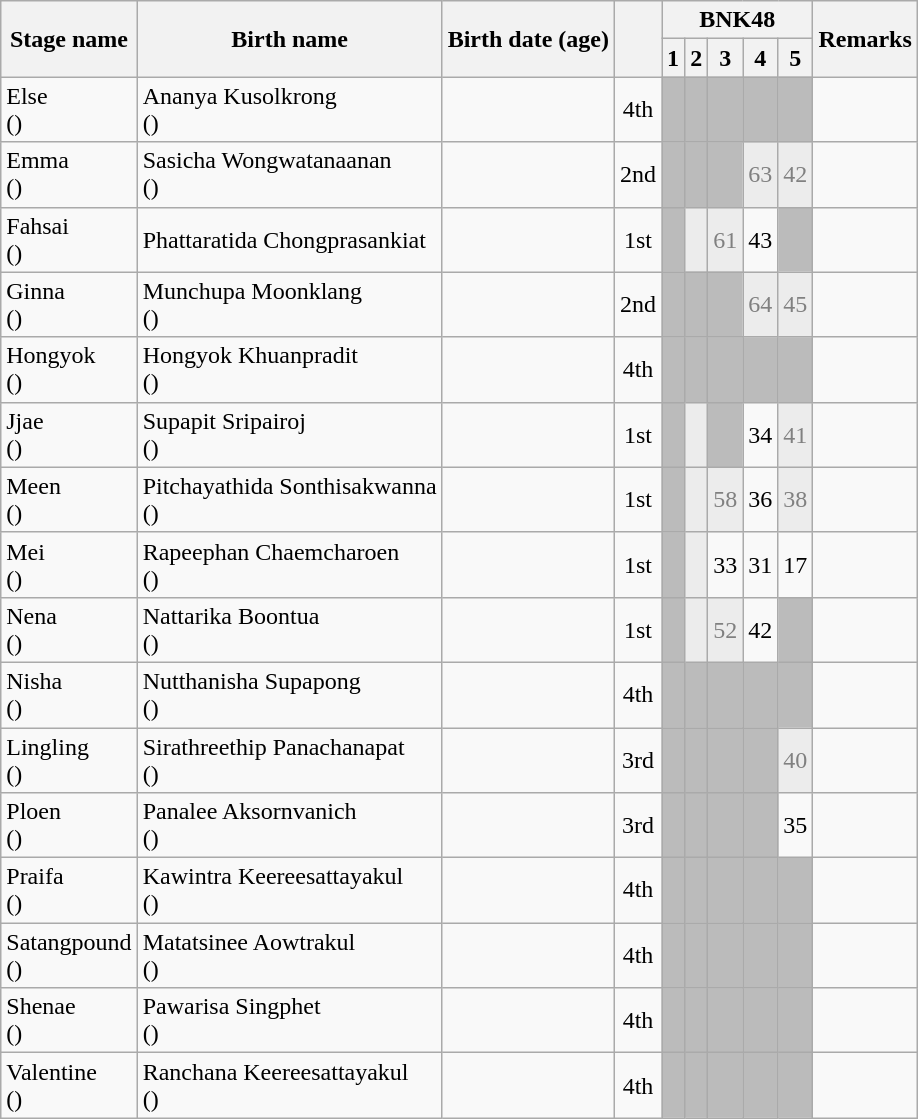<table class="wikitable sortable" style="text-align:left;">
<tr>
<th rowspan="2">Stage name</th>
<th rowspan="2">Birth name</th>
<th rowspan="2">Birth date (age)</th>
<th rowspan="2"></th>
<th colspan="5" class="unsortable">BNK48<br></th>
<th rowspan="2">Remarks</th>
</tr>
<tr style="vertical-align:top;">
<th data-sort-type="number">1</th>
<th data-sort-type="number">2</th>
<th data-sort-type="number">3</th>
<th data-sort-type="number">4</th>
<th data-sort-type="number">5</th>
</tr>
<tr>
<td>Else<br>()</td>
<td>Ananya Kusolkrong<br>()</td>
<td></td>
<td style="text-align:center;">4th</td>
<td style="background:#bbb;"> </td>
<td style="background:#bbb;"> </td>
<td style="background:#bbb;"> </td>
<td style="background:#bbb;"> </td>
<td style="background:#bbb;"> </td>
<td></td>
</tr>
<tr>
<td>Emma<br>()</td>
<td>Sasicha Wongwatanaanan<br>()</td>
<td></td>
<td style="text-align:center;">2nd</td>
<td style="background:#bbb;"> </td>
<td style="background:#bbb;"> </td>
<td style="background:#bbb;"> </td>
<td style="background:#ececec; text-align:center; color:gray;">63</td>
<td style="background:#ececec; text-align:center; color:gray;">42</td>
<td></td>
</tr>
<tr>
<td>Fahsai<br>()</td>
<td>Phattaratida Chongprasankiat<br></td>
<td></td>
<td style="text-align:center;">1st</td>
<td style="background:#bbb;"> </td>
<td style="background:#ececec; text-align:center; color:gray;"></td>
<td style="background:#ececec; text-align:center; color:gray;">61</td>
<td style="text-align:center;">43</td>
<td style="background:#bbb;"> </td>
<td></td>
</tr>
<tr>
<td>Ginna<br>()</td>
<td>Munchupa Moonklang<br>()</td>
<td></td>
<td style="text-align:center;">2nd</td>
<td style="background:#bbb;"> </td>
<td style="background:#bbb;"> </td>
<td style="background:#bbb;"> </td>
<td style="background:#ececec; text-align:center; color:gray;">64</td>
<td style="background:#ececec; text-align:center; color:gray;">45</td>
<td></td>
</tr>
<tr>
<td>Hongyok<br>()</td>
<td>Hongyok Khuanpradit<br>()</td>
<td></td>
<td style="text-align:center;">4th</td>
<td style="background:#bbb;"> </td>
<td style="background:#bbb;"> </td>
<td style="background:#bbb;"> </td>
<td style="background:#bbb;"> </td>
<td style="background:#bbb;"> </td>
<td></td>
</tr>
<tr>
<td>Jjae<br>()</td>
<td>Supapit Sripairoj<br>()</td>
<td></td>
<td style="text-align:center;">1st</td>
<td style="background:#bbb;"> </td>
<td style="background:#ececec; text-align:center; color:gray;"></td>
<td style="background:#bbb;"> </td>
<td style="text-align:center;">34</td>
<td style="background:#ececec; text-align:center; color:gray;">41</td>
<td></td>
</tr>
<tr>
<td>Meen<br>()</td>
<td>Pitchayathida Sonthisakwanna<br>()</td>
<td></td>
<td style="text-align:center;">1st</td>
<td style="background:#bbb;"> </td>
<td style="background:#ececec; text-align:center; color:gray;"></td>
<td style="background:#ececec; text-align:center; color:gray;">58</td>
<td style="text-align:center;">36</td>
<td style="background:#ececec; text-align:center; color:gray;">38</td>
<td></td>
</tr>
<tr>
<td>Mei<br>()</td>
<td>Rapeephan Chaemcharoen<br>()</td>
<td></td>
<td style="text-align:center;">1st</td>
<td style="background:#bbb;"> </td>
<td style="background:#ececec; text-align:center; color:gray;"></td>
<td style="text-align:center;">33</td>
<td style="text-align:center;">31</td>
<td style="text-align:center;">17</td>
<td></td>
</tr>
<tr>
<td>Nena<br>()</td>
<td>Nattarika Boontua<br>()</td>
<td></td>
<td style="text-align:center;">1st</td>
<td style="background:#bbb;"> </td>
<td style="background:#ececec; text-align:center; color:gray;"></td>
<td style="background:#ececec; text-align:center; color:gray;">52</td>
<td style="text-align:center;">42</td>
<td style="background:#bbb;"> </td>
<td></td>
</tr>
<tr>
<td>Nisha<br>()</td>
<td>Nutthanisha Supapong<br>()</td>
<td></td>
<td style="text-align:center;">4th</td>
<td style="background:#bbb;"> </td>
<td style="background:#bbb;"> </td>
<td style="background:#bbb;"> </td>
<td style="background:#bbb;"> </td>
<td style="background:#bbb;"> </td>
<td></td>
</tr>
<tr>
<td>Lingling<br>()</td>
<td>Sirathreethip Panachanapat<br>()</td>
<td></td>
<td style="text-align:center;">3rd</td>
<td style="background:#bbb;"> </td>
<td style="background:#bbb;"> </td>
<td style="background:#bbb;"> </td>
<td style="background:#bbb;"> </td>
<td style="background:#ececec; text-align:center; color:gray;">40</td>
<td></td>
</tr>
<tr>
<td>Ploen<br>()</td>
<td>Panalee Aksornvanich<br>()</td>
<td></td>
<td style="text-align:center;">3rd</td>
<td style="background:#bbb;"> </td>
<td style="background:#bbb;"> </td>
<td style="background:#bbb;"> </td>
<td style="background:#bbb;"> </td>
<td style="text-align:center;">35</td>
<td></td>
</tr>
<tr>
<td>Praifa<br>()</td>
<td>Kawintra Keereesattayakul<br>()</td>
<td></td>
<td style="text-align:center;">4th</td>
<td style="background:#bbb;"> </td>
<td style="background:#bbb;"> </td>
<td style="background:#bbb;"> </td>
<td style="background:#bbb;"> </td>
<td style="background:#bbb;"> </td>
<td></td>
</tr>
<tr>
<td>Satangpound<br>()</td>
<td>Matatsinee Aowtrakul<br>()</td>
<td></td>
<td style="text-align:center;">4th</td>
<td style="background:#bbb;"> </td>
<td style="background:#bbb;"> </td>
<td style="background:#bbb;"> </td>
<td style="background:#bbb;"> </td>
<td style="background:#bbb;"> </td>
<td></td>
</tr>
<tr>
<td>Shenae<br>()</td>
<td>Pawarisa Singphet<br>()</td>
<td></td>
<td style="text-align:center;">4th</td>
<td style="background:#bbb;"> </td>
<td style="background:#bbb;"> </td>
<td style="background:#bbb;"> </td>
<td style="background:#bbb;"> </td>
<td style="background:#bbb;"> </td>
<td></td>
</tr>
<tr>
<td>Valentine<br>()</td>
<td>Ranchana Keereesattayakul<br>()</td>
<td></td>
<td style="text-align:center;">4th</td>
<td style="background:#bbb;"> </td>
<td style="background:#bbb;"> </td>
<td style="background:#bbb;"> </td>
<td style="background:#bbb;"> </td>
<td style="background:#bbb;"> </td>
<td></td>
</tr>
</table>
